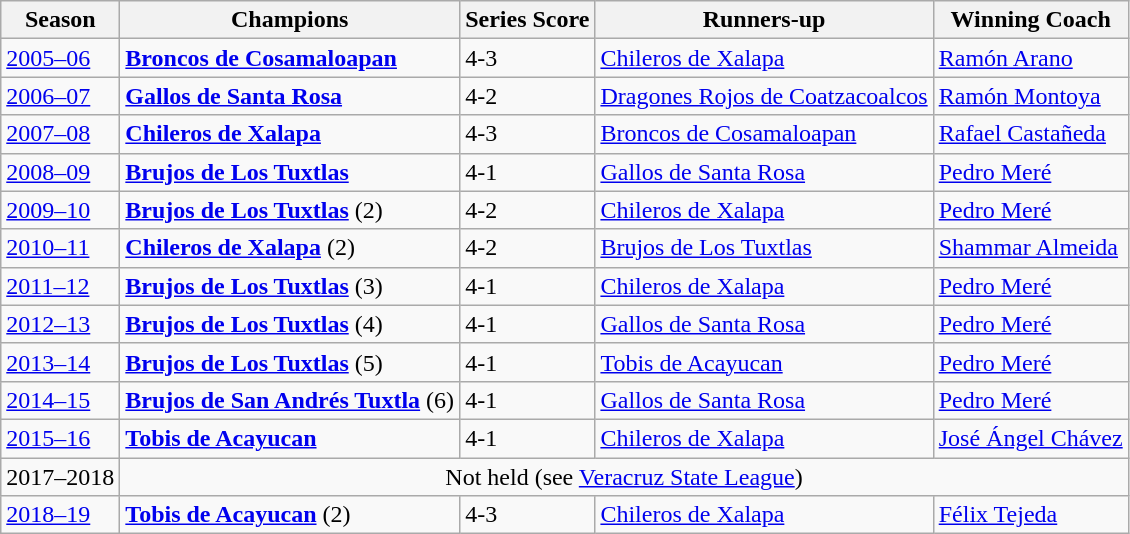<table class="sortable wikitable">
<tr>
<th>Season</th>
<th>Champions</th>
<th>Series Score</th>
<th>Runners-up</th>
<th>Winning Coach</th>
</tr>
<tr>
<td><a href='#'>2005–06</a></td>
<td><strong><a href='#'>Broncos de Cosamaloapan</a></strong></td>
<td>4-3</td>
<td><a href='#'>Chileros de Xalapa</a></td>
<td> <a href='#'>Ramón Arano</a></td>
</tr>
<tr>
<td><a href='#'>2006–07</a></td>
<td><strong><a href='#'>Gallos de Santa Rosa</a></strong></td>
<td>4-2</td>
<td><a href='#'>Dragones Rojos de Coatzacoalcos</a></td>
<td> <a href='#'>Ramón Montoya</a></td>
</tr>
<tr>
<td><a href='#'>2007–08</a></td>
<td><strong><a href='#'>Chileros de Xalapa</a></strong></td>
<td>4-3</td>
<td><a href='#'>Broncos de Cosamaloapan</a></td>
<td> <a href='#'>Rafael Castañeda</a></td>
</tr>
<tr>
<td><a href='#'>2008–09</a></td>
<td><strong><a href='#'>Brujos de Los Tuxtlas</a></strong></td>
<td>4-1</td>
<td><a href='#'>Gallos de Santa Rosa</a></td>
<td> <a href='#'>Pedro Meré</a></td>
</tr>
<tr>
<td><a href='#'>2009–10</a></td>
<td><strong><a href='#'>Brujos de Los Tuxtlas</a></strong> (2)</td>
<td>4-2</td>
<td><a href='#'>Chileros de Xalapa</a></td>
<td> <a href='#'>Pedro Meré</a></td>
</tr>
<tr>
<td><a href='#'>2010–11</a></td>
<td><strong><a href='#'>Chileros de Xalapa</a></strong> (2)</td>
<td>4-2</td>
<td><a href='#'>Brujos de Los Tuxtlas</a></td>
<td> <a href='#'>Shammar Almeida</a></td>
</tr>
<tr>
<td><a href='#'>2011–12</a></td>
<td><strong><a href='#'>Brujos de Los Tuxtlas</a></strong> (3)</td>
<td>4-1</td>
<td><a href='#'>Chileros de Xalapa</a></td>
<td> <a href='#'>Pedro Meré</a></td>
</tr>
<tr>
<td><a href='#'>2012–13</a></td>
<td><strong><a href='#'>Brujos de Los Tuxtlas</a></strong> (4)</td>
<td>4-1</td>
<td><a href='#'>Gallos de Santa Rosa</a></td>
<td> <a href='#'>Pedro Meré</a></td>
</tr>
<tr>
<td><a href='#'>2013–14</a></td>
<td><strong><a href='#'>Brujos de Los Tuxtlas</a></strong> (5)</td>
<td>4-1</td>
<td><a href='#'>Tobis de Acayucan</a></td>
<td> <a href='#'>Pedro Meré</a></td>
</tr>
<tr>
<td><a href='#'>2014–15</a></td>
<td><strong><a href='#'>Brujos de San Andrés Tuxtla</a></strong> (6)</td>
<td>4-1</td>
<td><a href='#'>Gallos de Santa Rosa</a></td>
<td> <a href='#'>Pedro Meré</a></td>
</tr>
<tr>
<td><a href='#'>2015–16</a></td>
<td><strong><a href='#'>Tobis de Acayucan</a></strong></td>
<td>4-1</td>
<td><a href='#'>Chileros de Xalapa</a></td>
<td> <a href='#'>José Ángel Chávez</a></td>
</tr>
<tr>
<td>2017–2018</td>
<td colspan=4 align=center>Not held (see <a href='#'>Veracruz State League</a>)</td>
</tr>
<tr>
<td><a href='#'>2018–19</a></td>
<td><strong><a href='#'>Tobis de Acayucan</a></strong> (2)</td>
<td>4-3</td>
<td><a href='#'>Chileros de Xalapa</a></td>
<td><a href='#'>Félix Tejeda</a></td>
</tr>
</table>
